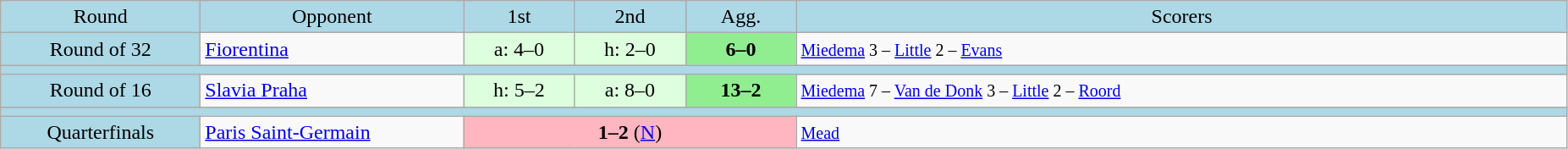<table class="wikitable" style="text-align:center">
<tr bgcolor=lightblue>
<td width=150px>Round</td>
<td width=200px>Opponent</td>
<td width=80px>1st</td>
<td width=80px>2nd</td>
<td width=80px>Agg.</td>
<td width=600px>Scorers</td>
</tr>
<tr>
<td bgcolor=lightblue>Round of 32</td>
<td align=left> <a href='#'>Fiorentina</a></td>
<td bgcolor="#ddffdd">a: 4–0</td>
<td bgcolor="#ddffdd">h: 2–0</td>
<td bgcolor=lightgreen><strong>6–0</strong></td>
<td align=left><small><a href='#'>Miedema</a> 3 – <a href='#'>Little</a> 2 – <a href='#'>Evans</a></small></td>
</tr>
<tr bgcolor=lightblue>
<td colspan=6></td>
</tr>
<tr>
<td bgcolor=lightblue>Round of 16</td>
<td align=left> <a href='#'>Slavia Praha</a></td>
<td bgcolor="#ddffdd">h: 5–2</td>
<td bgcolor="#ddffdd">a: 8–0</td>
<td bgcolor=lightgreen><strong>13–2</strong></td>
<td align=left><small><a href='#'>Miedema</a> 7 – <a href='#'>Van de Donk</a> 3 – <a href='#'>Little</a> 2 – <a href='#'>Roord</a></small></td>
</tr>
<tr bgcolor=lightblue>
<td colspan=6></td>
</tr>
<tr>
<td bgcolor=lightblue>Quarterfinals</td>
<td align=left> <a href='#'>Paris Saint-Germain</a></td>
<td colspan=3; bgcolor=lightpink><strong>1–2</strong> (<a href='#'>N</a>)</td>
<td align=left><small><a href='#'>Mead</a></small></td>
</tr>
</table>
